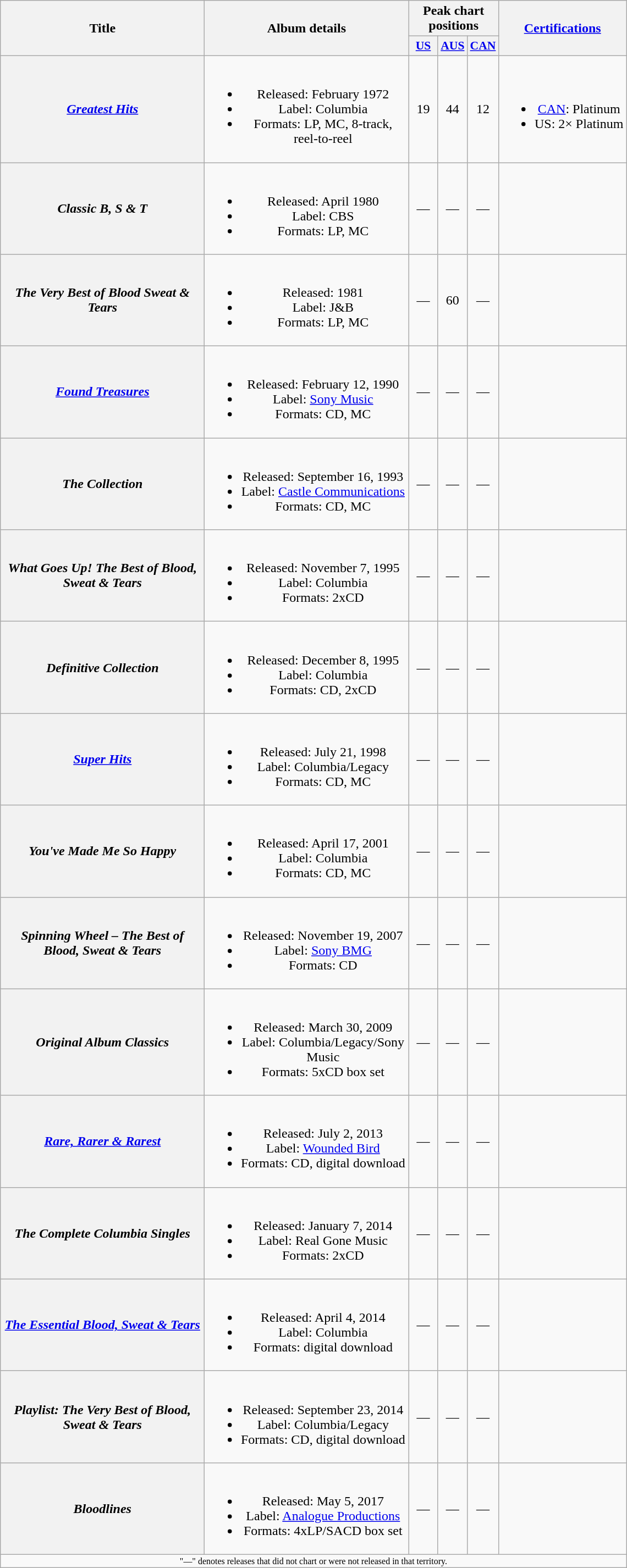<table class="wikitable plainrowheaders" style="text-align:center;">
<tr>
<th rowspan="2" scope="col" style="width:15em;">Title</th>
<th rowspan="2" scope="col" style="width:15em;">Album details</th>
<th colspan="3">Peak chart positions</th>
<th rowspan="2"><a href='#'>Certifications</a></th>
</tr>
<tr>
<th scope="col" style="width:2em;font-size:90%;"><a href='#'>US</a><br></th>
<th scope="col" style="width:2em;font-size:90%;"><a href='#'>AUS</a><br></th>
<th scope="col" style="width:2em;font-size:90%;"><a href='#'>CAN</a><br></th>
</tr>
<tr>
<th scope="row"><em><a href='#'>Greatest Hits</a></em></th>
<td><br><ul><li>Released: February 1972</li><li>Label: Columbia</li><li>Formats: LP, MC, 8-track, reel-to-reel</li></ul></td>
<td>19</td>
<td>44</td>
<td>12</td>
<td><br><ul><li><a href='#'>CAN</a>: Platinum</li><li>US: 2× Platinum</li></ul></td>
</tr>
<tr>
<th scope="row"><em>Classic B, S & T</em></th>
<td><br><ul><li>Released: April 1980</li><li>Label: CBS</li><li>Formats: LP, MC</li></ul></td>
<td>—</td>
<td>—</td>
<td>—</td>
<td></td>
</tr>
<tr>
<th scope="row"><em>The Very Best of Blood Sweat & Tears</em></th>
<td><br><ul><li>Released: 1981</li><li>Label: J&B</li><li>Formats: LP, MC</li></ul></td>
<td>—</td>
<td>60</td>
<td>—</td>
<td></td>
</tr>
<tr>
<th scope="row"><em><a href='#'>Found Treasures</a></em></th>
<td><br><ul><li>Released: February 12, 1990</li><li>Label: <a href='#'>Sony Music</a></li><li>Formats: CD, MC</li></ul></td>
<td>—</td>
<td>—</td>
<td>—</td>
<td></td>
</tr>
<tr>
<th scope="row"><em>The Collection</em></th>
<td><br><ul><li>Released: September 16, 1993</li><li>Label: <a href='#'>Castle Communications</a></li><li>Formats: CD, MC</li></ul></td>
<td>—</td>
<td>—</td>
<td>—</td>
<td></td>
</tr>
<tr>
<th scope="row"><em>What Goes Up! The Best of Blood, Sweat & Tears</em></th>
<td><br><ul><li>Released: November 7, 1995</li><li>Label: Columbia</li><li>Formats: 2xCD</li></ul></td>
<td>—</td>
<td>—</td>
<td>—</td>
<td></td>
</tr>
<tr>
<th scope="row"><em>Definitive Collection</em></th>
<td><br><ul><li>Released: December 8, 1995</li><li>Label: Columbia</li><li>Formats: CD, 2xCD</li></ul></td>
<td>—</td>
<td>—</td>
<td>—</td>
<td></td>
</tr>
<tr>
<th scope="row"><em><a href='#'>Super Hits</a></em></th>
<td><br><ul><li>Released: July 21, 1998</li><li>Label: Columbia/Legacy</li><li>Formats: CD, MC</li></ul></td>
<td>—</td>
<td>—</td>
<td>—</td>
<td></td>
</tr>
<tr>
<th scope="row"><em>You've Made Me So Happy</em></th>
<td><br><ul><li>Released: April 17, 2001</li><li>Label: Columbia</li><li>Formats: CD, MC</li></ul></td>
<td>—</td>
<td>—</td>
<td>—</td>
<td></td>
</tr>
<tr>
<th scope="row"><em>Spinning Wheel – The Best of Blood, Sweat & Tears</em></th>
<td><br><ul><li>Released: November 19, 2007</li><li>Label: <a href='#'>Sony BMG</a></li><li>Formats: CD</li></ul></td>
<td>—</td>
<td>—</td>
<td>—</td>
<td></td>
</tr>
<tr>
<th scope="row"><em>Original Album Classics</em></th>
<td><br><ul><li>Released: March 30, 2009</li><li>Label: Columbia/Legacy/Sony Music</li><li>Formats: 5xCD box set</li></ul></td>
<td>—</td>
<td>—</td>
<td>—</td>
<td></td>
</tr>
<tr>
<th scope="row"><em><a href='#'>Rare, Rarer & Rarest</a></em></th>
<td><br><ul><li>Released: July 2, 2013</li><li>Label: <a href='#'>Wounded Bird</a></li><li>Formats: CD, digital download</li></ul></td>
<td>—</td>
<td>—</td>
<td>—</td>
<td></td>
</tr>
<tr>
<th scope="row"><em>The Complete Columbia Singles</em></th>
<td><br><ul><li>Released: January 7, 2014</li><li>Label: Real Gone Music</li><li>Formats: 2xCD</li></ul></td>
<td>—</td>
<td>—</td>
<td>—</td>
<td></td>
</tr>
<tr>
<th scope="row"><em><a href='#'>The Essential Blood, Sweat & Tears</a></em></th>
<td><br><ul><li>Released: April 4, 2014</li><li>Label: Columbia</li><li>Formats: digital download</li></ul></td>
<td>—</td>
<td>—</td>
<td>—</td>
<td></td>
</tr>
<tr>
<th scope="row"><em>Playlist: The Very Best of Blood, Sweat & Tears</em></th>
<td><br><ul><li>Released: September 23, 2014</li><li>Label: Columbia/Legacy</li><li>Formats: CD, digital download</li></ul></td>
<td>—</td>
<td>—</td>
<td>—</td>
<td></td>
</tr>
<tr>
<th scope="row"><em>Bloodlines</em></th>
<td><br><ul><li>Released: May 5, 2017</li><li>Label: <a href='#'>Analogue Productions</a></li><li>Formats: 4xLP/SACD box set</li></ul></td>
<td>—</td>
<td>—</td>
<td>—</td>
<td></td>
</tr>
<tr>
<td colspan="6" style="font-size:8pt">"—" denotes releases that did not chart or were not released in that territory.</td>
</tr>
</table>
